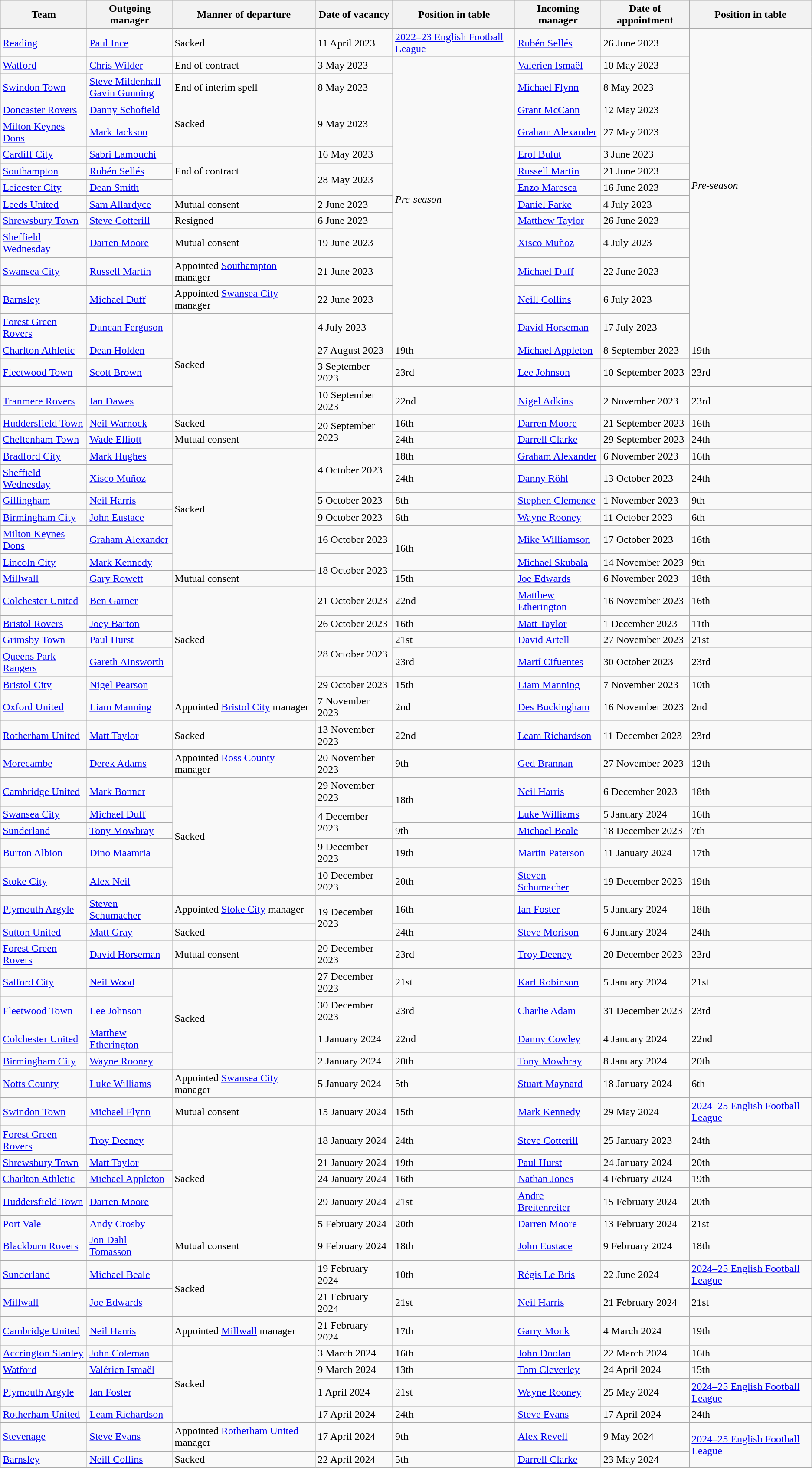<table class="wikitable sortable">
<tr>
<th scope="col">Team</th>
<th scope="col">Outgoing manager</th>
<th scope="col">Manner of departure</th>
<th scope="col">Date of vacancy</th>
<th scope="col">Position in table</th>
<th scope="col">Incoming manager</th>
<th scope="col">Date of appointment</th>
<th scope="col">Position in table</th>
</tr>
<tr>
<td><a href='#'>Reading</a></td>
<td> <a href='#'>Paul Ince</a></td>
<td>Sacked</td>
<td>11 April 2023</td>
<td><a href='#'>2022–23 English Football League</a></td>
<td> <a href='#'>Rubén Sellés</a></td>
<td>26 June 2023</td>
<td rowspan="14"><em>Pre-season</em></td>
</tr>
<tr>
<td><a href='#'>Watford</a></td>
<td> <a href='#'>Chris Wilder</a></td>
<td>End of contract</td>
<td>3 May 2023</td>
<td rowspan="13"><em>Pre-season</em></td>
<td> <a href='#'>Valérien Ismaël</a></td>
<td>10 May 2023</td>
</tr>
<tr>
<td><a href='#'>Swindon Town</a></td>
<td> <a href='#'>Steve Mildenhall</a><br> <a href='#'>Gavin Gunning</a></td>
<td>End of interim spell</td>
<td>8 May 2023</td>
<td> <a href='#'>Michael Flynn</a></td>
<td>8 May 2023</td>
</tr>
<tr>
<td><a href='#'>Doncaster Rovers</a></td>
<td> <a href='#'>Danny Schofield</a></td>
<td rowspan="2">Sacked</td>
<td rowspan="2">9 May 2023</td>
<td> <a href='#'>Grant McCann</a></td>
<td>12 May 2023</td>
</tr>
<tr>
<td><a href='#'>Milton Keynes Dons</a></td>
<td> <a href='#'>Mark Jackson</a></td>
<td> <a href='#'>Graham Alexander</a></td>
<td>27 May 2023</td>
</tr>
<tr>
<td><a href='#'>Cardiff City</a></td>
<td> <a href='#'>Sabri Lamouchi</a></td>
<td rowspan="3">End of contract</td>
<td>16 May 2023</td>
<td> <a href='#'>Erol Bulut</a></td>
<td>3 June 2023</td>
</tr>
<tr>
<td><a href='#'>Southampton</a></td>
<td> <a href='#'>Rubén Sellés</a></td>
<td rowspan="2">28 May 2023</td>
<td> <a href='#'>Russell Martin</a></td>
<td>21 June 2023</td>
</tr>
<tr>
<td><a href='#'>Leicester City</a></td>
<td> <a href='#'>Dean Smith</a></td>
<td> <a href='#'>Enzo Maresca</a></td>
<td>16 June 2023</td>
</tr>
<tr>
<td><a href='#'>Leeds United</a></td>
<td> <a href='#'>Sam Allardyce</a></td>
<td>Mutual consent</td>
<td>2 June 2023</td>
<td> <a href='#'>Daniel Farke</a></td>
<td>4 July 2023</td>
</tr>
<tr>
<td><a href='#'>Shrewsbury Town</a></td>
<td> <a href='#'>Steve Cotterill</a></td>
<td>Resigned</td>
<td>6 June 2023</td>
<td> <a href='#'>Matthew Taylor</a></td>
<td>26 June 2023</td>
</tr>
<tr>
<td><a href='#'>Sheffield Wednesday</a></td>
<td> <a href='#'>Darren Moore</a></td>
<td>Mutual consent</td>
<td>19 June 2023</td>
<td> <a href='#'>Xisco Muñoz</a></td>
<td>4 July 2023</td>
</tr>
<tr>
<td><a href='#'>Swansea City</a></td>
<td> <a href='#'>Russell Martin</a></td>
<td>Appointed <a href='#'>Southampton</a> manager</td>
<td>21 June 2023</td>
<td> <a href='#'>Michael Duff</a></td>
<td>22 June 2023</td>
</tr>
<tr>
<td><a href='#'>Barnsley</a></td>
<td> <a href='#'>Michael Duff</a></td>
<td>Appointed <a href='#'>Swansea City</a> manager</td>
<td>22 June 2023</td>
<td> <a href='#'>Neill Collins</a></td>
<td>6 July 2023</td>
</tr>
<tr>
<td><a href='#'>Forest Green Rovers</a></td>
<td> <a href='#'>Duncan Ferguson</a></td>
<td rowspan="4">Sacked</td>
<td>4 July 2023</td>
<td> <a href='#'>David Horseman</a></td>
<td>17 July 2023</td>
</tr>
<tr>
<td><a href='#'>Charlton Athletic</a></td>
<td> <a href='#'>Dean Holden</a></td>
<td>27 August 2023</td>
<td>19th</td>
<td> <a href='#'>Michael Appleton</a></td>
<td>8 September 2023</td>
<td>19th</td>
</tr>
<tr>
<td><a href='#'>Fleetwood Town</a></td>
<td> <a href='#'>Scott Brown</a></td>
<td>3 September 2023</td>
<td>23rd</td>
<td> <a href='#'>Lee Johnson</a></td>
<td>10 September 2023</td>
<td>23rd</td>
</tr>
<tr>
<td><a href='#'>Tranmere Rovers</a></td>
<td> <a href='#'>Ian Dawes</a></td>
<td>10 September 2023</td>
<td>22nd</td>
<td> <a href='#'>Nigel Adkins</a></td>
<td>2 November 2023</td>
<td>23rd</td>
</tr>
<tr>
<td><a href='#'>Huddersfield Town</a></td>
<td> <a href='#'>Neil Warnock</a></td>
<td>Sacked</td>
<td rowspan="2">20 September 2023</td>
<td>16th</td>
<td> <a href='#'>Darren Moore</a></td>
<td>21 September 2023</td>
<td>16th</td>
</tr>
<tr>
<td><a href='#'>Cheltenham Town</a></td>
<td> <a href='#'>Wade Elliott</a></td>
<td>Mutual consent</td>
<td>24th</td>
<td> <a href='#'>Darrell Clarke</a></td>
<td>29 September 2023</td>
<td>24th</td>
</tr>
<tr>
<td><a href='#'>Bradford City</a></td>
<td> <a href='#'>Mark Hughes</a></td>
<td rowspan="6">Sacked</td>
<td rowspan="2">4 October 2023</td>
<td>18th</td>
<td> <a href='#'>Graham Alexander</a></td>
<td>6 November 2023</td>
<td>16th</td>
</tr>
<tr>
<td><a href='#'>Sheffield Wednesday</a></td>
<td> <a href='#'>Xisco Muñoz</a></td>
<td>24th</td>
<td> <a href='#'>Danny Röhl</a></td>
<td>13 October 2023</td>
<td>24th</td>
</tr>
<tr>
<td><a href='#'>Gillingham</a></td>
<td> <a href='#'>Neil Harris</a></td>
<td>5 October 2023</td>
<td>8th</td>
<td> <a href='#'>Stephen Clemence</a></td>
<td>1 November 2023</td>
<td>9th</td>
</tr>
<tr>
<td><a href='#'>Birmingham City</a></td>
<td> <a href='#'>John Eustace</a></td>
<td>9 October 2023</td>
<td>6th</td>
<td> <a href='#'>Wayne Rooney</a></td>
<td>11 October 2023</td>
<td>6th</td>
</tr>
<tr>
<td><a href='#'>Milton Keynes Dons</a></td>
<td> <a href='#'>Graham Alexander</a></td>
<td>16 October 2023</td>
<td rowspan="2">16th</td>
<td> <a href='#'>Mike Williamson</a></td>
<td>17 October 2023</td>
<td>16th</td>
</tr>
<tr>
<td><a href='#'>Lincoln City</a></td>
<td> <a href='#'>Mark Kennedy</a></td>
<td rowspan="2">18 October 2023</td>
<td> <a href='#'>Michael Skubala</a></td>
<td>14 November 2023</td>
<td>9th</td>
</tr>
<tr>
<td><a href='#'>Millwall</a></td>
<td> <a href='#'>Gary Rowett</a></td>
<td>Mutual consent</td>
<td>15th</td>
<td> <a href='#'>Joe Edwards</a></td>
<td>6 November 2023</td>
<td>18th</td>
</tr>
<tr>
<td><a href='#'>Colchester United</a></td>
<td> <a href='#'>Ben Garner</a></td>
<td rowspan="5">Sacked</td>
<td>21 October 2023</td>
<td>22nd</td>
<td> <a href='#'>Matthew Etherington</a></td>
<td>16 November 2023</td>
<td>16th</td>
</tr>
<tr>
<td><a href='#'>Bristol Rovers</a></td>
<td> <a href='#'>Joey Barton</a></td>
<td>26 October 2023</td>
<td>16th</td>
<td> <a href='#'>Matt Taylor</a></td>
<td>1 December 2023</td>
<td>11th</td>
</tr>
<tr>
<td><a href='#'>Grimsby Town</a></td>
<td> <a href='#'>Paul Hurst</a></td>
<td rowspan="2">28 October 2023</td>
<td>21st</td>
<td> <a href='#'>David Artell</a></td>
<td>27 November 2023</td>
<td>21st</td>
</tr>
<tr>
<td><a href='#'>Queens Park Rangers</a></td>
<td> <a href='#'>Gareth Ainsworth</a></td>
<td>23rd</td>
<td> <a href='#'>Martí Cifuentes</a></td>
<td>30 October 2023</td>
<td>23rd</td>
</tr>
<tr>
<td><a href='#'>Bristol City</a></td>
<td> <a href='#'>Nigel Pearson</a></td>
<td>29 October 2023</td>
<td>15th</td>
<td> <a href='#'>Liam Manning</a></td>
<td>7 November 2023</td>
<td>10th</td>
</tr>
<tr>
<td><a href='#'>Oxford United</a></td>
<td> <a href='#'>Liam Manning</a></td>
<td>Appointed <a href='#'>Bristol City</a> manager</td>
<td>7 November 2023</td>
<td>2nd</td>
<td> <a href='#'>Des Buckingham</a></td>
<td>16 November 2023</td>
<td>2nd</td>
</tr>
<tr>
<td><a href='#'>Rotherham United</a></td>
<td> <a href='#'>Matt Taylor</a></td>
<td>Sacked</td>
<td>13 November 2023</td>
<td>22nd</td>
<td> <a href='#'>Leam Richardson</a></td>
<td>11 December 2023</td>
<td>23rd</td>
</tr>
<tr>
<td><a href='#'>Morecambe</a></td>
<td> <a href='#'>Derek Adams</a></td>
<td>Appointed <a href='#'>Ross County</a> manager</td>
<td>20 November 2023</td>
<td>9th</td>
<td> <a href='#'>Ged Brannan</a></td>
<td>27 November 2023</td>
<td>12th</td>
</tr>
<tr>
<td><a href='#'>Cambridge United</a></td>
<td> <a href='#'>Mark Bonner</a></td>
<td rowspan="5">Sacked</td>
<td>29 November 2023</td>
<td rowspan="2">18th</td>
<td> <a href='#'>Neil Harris</a></td>
<td>6 December 2023</td>
<td>18th</td>
</tr>
<tr>
<td><a href='#'>Swansea City</a></td>
<td> <a href='#'>Michael Duff</a></td>
<td rowspan="2">4 December 2023</td>
<td> <a href='#'>Luke Williams</a></td>
<td>5 January 2024</td>
<td>16th</td>
</tr>
<tr>
<td><a href='#'>Sunderland</a></td>
<td> <a href='#'>Tony Mowbray</a></td>
<td>9th</td>
<td> <a href='#'>Michael Beale</a></td>
<td>18 December 2023</td>
<td>7th</td>
</tr>
<tr>
<td><a href='#'>Burton Albion</a></td>
<td> <a href='#'>Dino Maamria</a></td>
<td>9 December 2023</td>
<td>19th</td>
<td> <a href='#'>Martin Paterson</a></td>
<td>11 January 2024</td>
<td>17th</td>
</tr>
<tr>
<td><a href='#'>Stoke City</a></td>
<td> <a href='#'>Alex Neil</a></td>
<td>10 December 2023</td>
<td>20th</td>
<td> <a href='#'>Steven Schumacher</a></td>
<td>19 December 2023</td>
<td>19th</td>
</tr>
<tr>
<td><a href='#'>Plymouth Argyle</a></td>
<td> <a href='#'>Steven Schumacher</a></td>
<td>Appointed <a href='#'>Stoke City</a> manager</td>
<td rowspan="2">19 December 2023</td>
<td>16th</td>
<td> <a href='#'>Ian Foster</a></td>
<td>5 January 2024</td>
<td>18th</td>
</tr>
<tr>
<td><a href='#'>Sutton United</a></td>
<td> <a href='#'>Matt Gray</a></td>
<td>Sacked</td>
<td>24th</td>
<td> <a href='#'>Steve Morison</a></td>
<td>6 January 2024</td>
<td>24th</td>
</tr>
<tr>
<td><a href='#'>Forest Green Rovers</a></td>
<td> <a href='#'>David Horseman</a></td>
<td>Mutual consent</td>
<td>20 December 2023</td>
<td>23rd</td>
<td> <a href='#'>Troy Deeney</a></td>
<td>20 December 2023</td>
<td>23rd</td>
</tr>
<tr>
<td><a href='#'>Salford City</a></td>
<td> <a href='#'>Neil Wood</a></td>
<td rowspan="4">Sacked</td>
<td>27 December 2023</td>
<td>21st</td>
<td> <a href='#'>Karl Robinson</a></td>
<td>5 January 2024</td>
<td>21st</td>
</tr>
<tr>
<td><a href='#'>Fleetwood Town</a></td>
<td> <a href='#'>Lee Johnson</a></td>
<td>30 December 2023</td>
<td>23rd</td>
<td> <a href='#'>Charlie Adam</a></td>
<td>31 December 2023</td>
<td>23rd</td>
</tr>
<tr>
<td><a href='#'>Colchester United</a></td>
<td> <a href='#'>Matthew Etherington</a></td>
<td>1 January 2024</td>
<td>22nd</td>
<td> <a href='#'>Danny Cowley</a></td>
<td>4 January 2024</td>
<td>22nd</td>
</tr>
<tr>
<td><a href='#'>Birmingham City</a></td>
<td> <a href='#'>Wayne Rooney</a></td>
<td>2 January 2024</td>
<td>20th</td>
<td> <a href='#'>Tony Mowbray</a></td>
<td>8 January 2024</td>
<td>20th</td>
</tr>
<tr>
<td><a href='#'>Notts County</a></td>
<td> <a href='#'>Luke Williams</a></td>
<td>Appointed <a href='#'>Swansea City</a> manager</td>
<td>5 January 2024</td>
<td>5th</td>
<td> <a href='#'>Stuart Maynard</a></td>
<td>18 January 2024</td>
<td>6th</td>
</tr>
<tr>
<td><a href='#'>Swindon Town</a></td>
<td> <a href='#'>Michael Flynn</a></td>
<td>Mutual consent</td>
<td>15 January 2024</td>
<td>15th</td>
<td> <a href='#'>Mark Kennedy</a></td>
<td>29 May 2024</td>
<td><a href='#'>2024–25 English Football League</a></td>
</tr>
<tr>
<td><a href='#'>Forest Green Rovers</a></td>
<td> <a href='#'>Troy Deeney</a></td>
<td rowspan="5">Sacked</td>
<td>18 January 2024</td>
<td>24th</td>
<td> <a href='#'>Steve Cotterill</a></td>
<td>25 January 2023</td>
<td>24th</td>
</tr>
<tr>
<td><a href='#'>Shrewsbury Town</a></td>
<td> <a href='#'>Matt Taylor</a></td>
<td>21 January 2024</td>
<td>19th</td>
<td> <a href='#'>Paul Hurst</a></td>
<td>24 January 2024</td>
<td>20th</td>
</tr>
<tr>
<td><a href='#'>Charlton Athletic</a></td>
<td> <a href='#'>Michael Appleton</a></td>
<td>24 January 2024</td>
<td>16th</td>
<td> <a href='#'>Nathan Jones</a></td>
<td>4 February 2024</td>
<td>19th</td>
</tr>
<tr>
<td><a href='#'>Huddersfield Town</a></td>
<td> <a href='#'>Darren Moore</a></td>
<td>29 January 2024</td>
<td>21st</td>
<td> <a href='#'>Andre Breitenreiter</a></td>
<td>15 February 2024</td>
<td>20th</td>
</tr>
<tr>
<td><a href='#'>Port Vale</a></td>
<td> <a href='#'>Andy Crosby</a></td>
<td>5 February 2024</td>
<td>20th</td>
<td> <a href='#'>Darren Moore</a></td>
<td>13 February 2024</td>
<td>21st</td>
</tr>
<tr>
<td><a href='#'>Blackburn Rovers</a></td>
<td> <a href='#'>Jon Dahl Tomasson</a></td>
<td>Mutual consent</td>
<td>9 February 2024</td>
<td>18th</td>
<td> <a href='#'>John Eustace</a></td>
<td>9 February 2024</td>
<td>18th</td>
</tr>
<tr>
<td><a href='#'>Sunderland</a></td>
<td> <a href='#'>Michael Beale</a></td>
<td rowspan="2">Sacked</td>
<td>19 February 2024</td>
<td>10th</td>
<td> <a href='#'>Régis Le Bris</a></td>
<td>22 June 2024</td>
<td><a href='#'>2024–25 English Football League</a></td>
</tr>
<tr>
<td><a href='#'>Millwall</a></td>
<td> <a href='#'>Joe Edwards</a></td>
<td>21 February 2024</td>
<td>21st</td>
<td> <a href='#'>Neil Harris</a></td>
<td>21 February 2024</td>
<td>21st</td>
</tr>
<tr>
<td><a href='#'>Cambridge United</a></td>
<td> <a href='#'>Neil Harris</a></td>
<td>Appointed <a href='#'>Millwall</a> manager</td>
<td>21 February 2024</td>
<td>17th</td>
<td> <a href='#'>Garry Monk</a></td>
<td>4 March 2024</td>
<td>19th</td>
</tr>
<tr>
<td><a href='#'>Accrington Stanley</a></td>
<td> <a href='#'>John Coleman</a></td>
<td rowspan="4">Sacked</td>
<td>3 March 2024</td>
<td>16th</td>
<td> <a href='#'>John Doolan</a></td>
<td>22 March 2024</td>
<td>16th</td>
</tr>
<tr>
<td><a href='#'>Watford</a></td>
<td> <a href='#'>Valérien Ismaël</a></td>
<td>9 March 2024</td>
<td>13th</td>
<td> <a href='#'>Tom Cleverley</a></td>
<td>24 April 2024</td>
<td>15th</td>
</tr>
<tr>
<td><a href='#'>Plymouth Argyle</a></td>
<td> <a href='#'>Ian Foster</a></td>
<td>1 April 2024</td>
<td>21st</td>
<td> <a href='#'>Wayne Rooney</a></td>
<td>25 May 2024</td>
<td><a href='#'>2024–25 English Football League</a></td>
</tr>
<tr>
<td><a href='#'>Rotherham United</a></td>
<td> <a href='#'>Leam Richardson</a></td>
<td>17 April 2024</td>
<td>24th</td>
<td> <a href='#'>Steve Evans</a></td>
<td>17 April 2024</td>
<td>24th</td>
</tr>
<tr>
<td><a href='#'>Stevenage</a></td>
<td> <a href='#'>Steve Evans</a></td>
<td>Appointed <a href='#'>Rotherham United</a> manager</td>
<td>17 April 2024</td>
<td>9th</td>
<td> <a href='#'>Alex Revell</a></td>
<td>9 May 2024</td>
<td rowspan="2"><a href='#'>2024–25 English Football League</a></td>
</tr>
<tr>
<td><a href='#'>Barnsley</a></td>
<td> <a href='#'>Neill Collins</a></td>
<td>Sacked</td>
<td>22 April 2024</td>
<td>5th</td>
<td> <a href='#'>Darrell Clarke</a></td>
<td>23 May 2024</td>
</tr>
</table>
